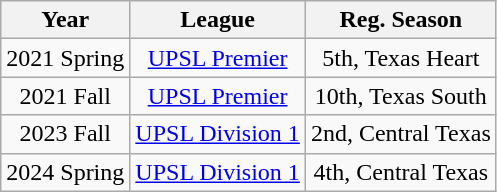<table class="wikitable" style="text-align: center;">
<tr>
<th>Year</th>
<th>League</th>
<th>Reg. Season</th>
</tr>
<tr>
<td>2021 Spring</td>
<td><a href='#'>UPSL Premier</a></td>
<td>5th, Texas Heart</td>
</tr>
<tr>
<td>2021 Fall</td>
<td><a href='#'>UPSL Premier</a></td>
<td>10th, Texas South</td>
</tr>
<tr>
<td>2023 Fall</td>
<td><a href='#'>UPSL Division 1</a></td>
<td>2nd, Central Texas</td>
</tr>
<tr>
<td>2024 Spring</td>
<td><a href='#'>UPSL Division 1</a></td>
<td>4th, Central Texas</td>
</tr>
</table>
